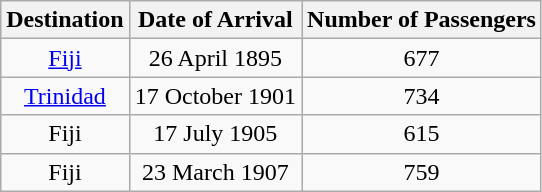<table class="wikitable">
<tr ---- align="center">
<th>Destination</th>
<th>Date of Arrival</th>
<th>Number of Passengers</th>
</tr>
<tr ---- align="center">
<td><a href='#'>Fiji</a></td>
<td>26 April 1895</td>
<td>677</td>
</tr>
<tr ---- align="center">
<td><a href='#'>Trinidad</a></td>
<td>17 October 1901</td>
<td>734</td>
</tr>
<tr ---- align="center">
<td>Fiji</td>
<td>17 July 1905</td>
<td>615</td>
</tr>
<tr ---- align="center">
<td>Fiji</td>
<td>23 March 1907</td>
<td>759</td>
</tr>
</table>
